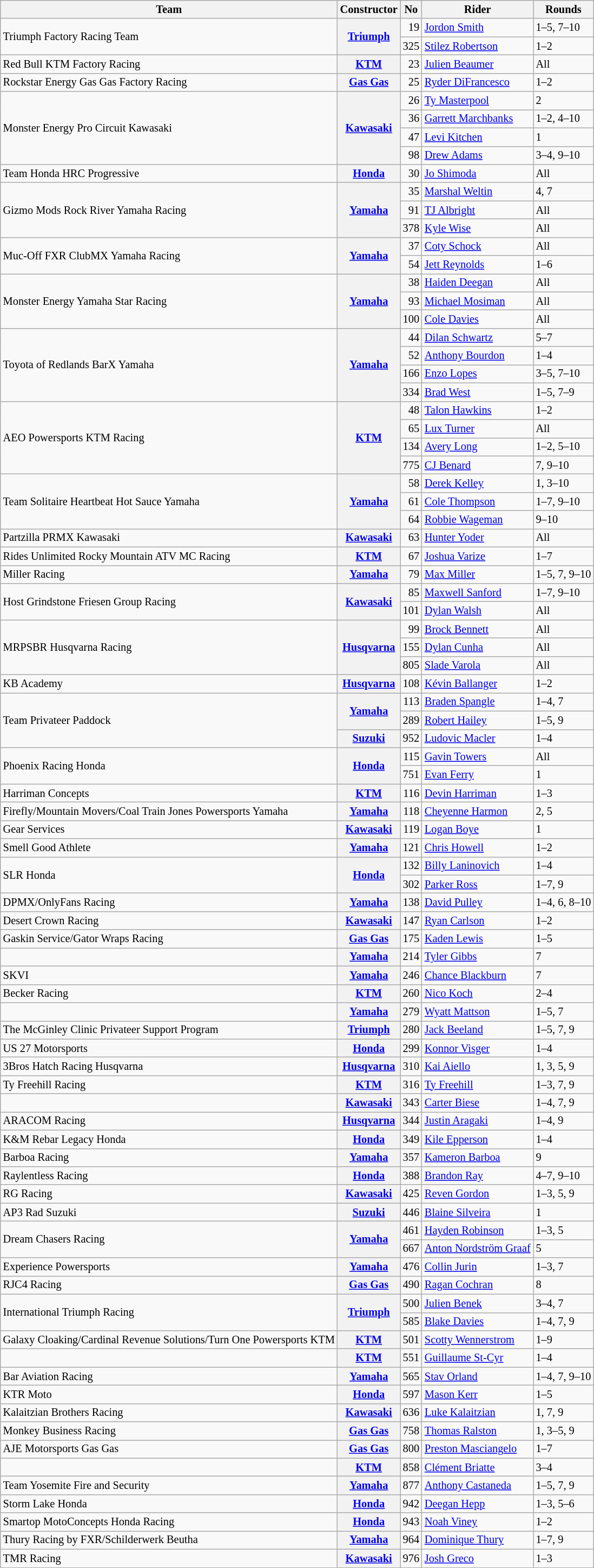<table class="wikitable" style="font-size: 85%;">
<tr>
<th>Team</th>
<th>Constructor</th>
<th>No</th>
<th>Rider</th>
<th>Rounds</th>
</tr>
<tr>
<td rowspan=2>Triumph Factory Racing Team</td>
<th rowspan=2><a href='#'>Triumph</a></th>
<td align="right">19</td>
<td> <a href='#'>Jordon Smith</a></td>
<td>1–5, 7–10</td>
</tr>
<tr>
<td align="right">325</td>
<td> <a href='#'>Stilez Robertson</a></td>
<td>1–2</td>
</tr>
<tr>
<td>Red Bull KTM Factory Racing</td>
<th><a href='#'>KTM</a></th>
<td align="right">23</td>
<td> <a href='#'>Julien Beaumer</a></td>
<td>All</td>
</tr>
<tr>
<td>Rockstar Energy Gas Gas Factory Racing</td>
<th><a href='#'>Gas Gas</a></th>
<td align="right">25</td>
<td> <a href='#'>Ryder DiFrancesco</a></td>
<td>1–2</td>
</tr>
<tr>
<td rowspan=4>Monster Energy Pro Circuit Kawasaki</td>
<th rowspan=4><a href='#'>Kawasaki</a></th>
<td align="right">26</td>
<td> <a href='#'>Ty Masterpool</a></td>
<td>2</td>
</tr>
<tr>
<td align="right">36</td>
<td> <a href='#'>Garrett Marchbanks</a></td>
<td>1–2, 4–10</td>
</tr>
<tr>
<td align="right">47</td>
<td> <a href='#'>Levi Kitchen</a></td>
<td>1</td>
</tr>
<tr>
<td align="right">98</td>
<td> <a href='#'>Drew Adams</a></td>
<td>3–4, 9–10</td>
</tr>
<tr>
<td>Team Honda HRC Progressive</td>
<th><a href='#'>Honda</a></th>
<td align="right">30</td>
<td> <a href='#'>Jo Shimoda</a></td>
<td>All</td>
</tr>
<tr>
<td rowspan=3>Gizmo Mods Rock River Yamaha Racing</td>
<th rowspan=3><a href='#'>Yamaha</a></th>
<td align="right">35</td>
<td> <a href='#'>Marshal Weltin</a></td>
<td>4, 7</td>
</tr>
<tr>
<td align="right">91</td>
<td> <a href='#'>TJ Albright</a></td>
<td>All</td>
</tr>
<tr>
<td align="right">378</td>
<td> <a href='#'>Kyle Wise</a></td>
<td>All</td>
</tr>
<tr>
<td rowspan=2>Muc-Off FXR ClubMX Yamaha Racing</td>
<th rowspan=2><a href='#'>Yamaha</a></th>
<td align="right">37</td>
<td> <a href='#'>Coty Schock</a></td>
<td>All</td>
</tr>
<tr>
<td align="right">54</td>
<td> <a href='#'>Jett Reynolds</a></td>
<td>1–6</td>
</tr>
<tr>
<td rowspan=3>Monster Energy Yamaha Star Racing</td>
<th rowspan=3><a href='#'>Yamaha</a></th>
<td align="right">38</td>
<td> <a href='#'>Haiden Deegan</a></td>
<td>All</td>
</tr>
<tr>
<td align="right">93</td>
<td> <a href='#'>Michael Mosiman</a></td>
<td>All</td>
</tr>
<tr>
<td align="right">100</td>
<td> <a href='#'>Cole Davies</a></td>
<td>All</td>
</tr>
<tr>
<td rowspan=4>Toyota of Redlands BarX Yamaha</td>
<th rowspan=4><a href='#'>Yamaha</a></th>
<td align="right">44</td>
<td> <a href='#'>Dilan Schwartz</a></td>
<td>5–7</td>
</tr>
<tr>
<td align="right">52</td>
<td> <a href='#'>Anthony Bourdon</a></td>
<td>1–4</td>
</tr>
<tr>
<td align="right">166</td>
<td> <a href='#'>Enzo Lopes</a></td>
<td>3–5, 7–10</td>
</tr>
<tr>
<td align="right">334</td>
<td> <a href='#'>Brad West</a></td>
<td>1–5, 7–9</td>
</tr>
<tr>
<td rowspan=4>AEO Powersports KTM Racing</td>
<th rowspan=4><a href='#'>KTM</a></th>
<td align="right">48</td>
<td> <a href='#'>Talon Hawkins</a></td>
<td>1–2</td>
</tr>
<tr>
<td align="right">65</td>
<td> <a href='#'>Lux Turner</a></td>
<td>All</td>
</tr>
<tr>
<td align="right">134</td>
<td> <a href='#'>Avery Long</a></td>
<td>1–2, 5–10</td>
</tr>
<tr>
<td align="right">775</td>
<td> <a href='#'>CJ Benard</a></td>
<td>7, 9–10</td>
</tr>
<tr>
<td rowspan=3>Team Solitaire Heartbeat Hot Sauce Yamaha</td>
<th rowspan=3><a href='#'>Yamaha</a></th>
<td align="right">58</td>
<td> <a href='#'>Derek Kelley</a></td>
<td>1, 3–10</td>
</tr>
<tr>
<td align="right">61</td>
<td> <a href='#'>Cole Thompson</a></td>
<td>1–7, 9–10</td>
</tr>
<tr>
<td align="right">64</td>
<td> <a href='#'>Robbie Wageman</a></td>
<td>9–10</td>
</tr>
<tr>
<td>Partzilla PRMX Kawasaki</td>
<th><a href='#'>Kawasaki</a></th>
<td align="right">63</td>
<td> <a href='#'>Hunter Yoder</a></td>
<td>All</td>
</tr>
<tr>
<td>Rides Unlimited Rocky Mountain ATV MC Racing</td>
<th><a href='#'>KTM</a></th>
<td align="right">67</td>
<td> <a href='#'>Joshua Varize</a></td>
<td>1–7</td>
</tr>
<tr>
<td>Miller Racing</td>
<th><a href='#'>Yamaha</a></th>
<td align="right">79</td>
<td> <a href='#'>Max Miller</a></td>
<td>1–5, 7, 9–10</td>
</tr>
<tr>
<td rowspan=2>Host Grindstone Friesen Group Racing</td>
<th rowspan=2><a href='#'>Kawasaki</a></th>
<td align="right">85</td>
<td> <a href='#'>Maxwell Sanford</a></td>
<td>1–7, 9–10</td>
</tr>
<tr>
<td align="right">101</td>
<td> <a href='#'>Dylan Walsh</a></td>
<td>All</td>
</tr>
<tr>
<td rowspan=3>MRPSBR Husqvarna Racing</td>
<th rowspan=3><a href='#'>Husqvarna</a></th>
<td align="right">99</td>
<td> <a href='#'>Brock Bennett</a></td>
<td>All</td>
</tr>
<tr>
<td align="right">155</td>
<td> <a href='#'>Dylan Cunha</a></td>
<td>All</td>
</tr>
<tr>
<td align="right">805</td>
<td> <a href='#'>Slade Varola</a></td>
<td>All</td>
</tr>
<tr>
<td>KB Academy</td>
<th><a href='#'>Husqvarna</a></th>
<td align="right">108</td>
<td> <a href='#'>Kévin Ballanger</a></td>
<td>1–2</td>
</tr>
<tr>
<td rowspan=3>Team Privateer Paddock</td>
<th rowspan=2><a href='#'>Yamaha</a></th>
<td align="right">113</td>
<td> <a href='#'>Braden Spangle</a></td>
<td>1–4, 7</td>
</tr>
<tr>
<td align="right">289</td>
<td> <a href='#'>Robert Hailey</a></td>
<td>1–5, 9</td>
</tr>
<tr>
<th><a href='#'>Suzuki</a></th>
<td align="right">952</td>
<td> <a href='#'>Ludovic Macler</a></td>
<td>1–4</td>
</tr>
<tr>
<td rowspan=2>Phoenix Racing Honda</td>
<th rowspan=2><a href='#'>Honda</a></th>
<td align="right">115</td>
<td> <a href='#'>Gavin Towers</a></td>
<td>All</td>
</tr>
<tr>
<td align="right">751</td>
<td> <a href='#'>Evan Ferry</a></td>
<td>1</td>
</tr>
<tr>
<td>Harriman Concepts</td>
<th><a href='#'>KTM</a></th>
<td align="right">116</td>
<td> <a href='#'>Devin Harriman</a></td>
<td>1–3</td>
</tr>
<tr>
<td>Firefly/Mountain Movers/Coal Train Jones Powersports Yamaha</td>
<th><a href='#'>Yamaha</a></th>
<td align="right">118</td>
<td> <a href='#'>Cheyenne Harmon</a></td>
<td>2, 5</td>
</tr>
<tr>
<td>Gear Services</td>
<th><a href='#'>Kawasaki</a></th>
<td align="right">119</td>
<td> <a href='#'>Logan Boye</a></td>
<td>1</td>
</tr>
<tr>
<td>Smell Good Athlete</td>
<th><a href='#'>Yamaha</a></th>
<td align="right">121</td>
<td> <a href='#'>Chris Howell</a></td>
<td>1–2</td>
</tr>
<tr>
<td rowspan=2>SLR Honda</td>
<th rowspan=2><a href='#'>Honda</a></th>
<td align="right">132</td>
<td> <a href='#'>Billy Laninovich</a></td>
<td>1–4</td>
</tr>
<tr>
<td align="right">302</td>
<td> <a href='#'>Parker Ross</a></td>
<td>1–7, 9</td>
</tr>
<tr>
<td>DPMX/OnlyFans Racing</td>
<th><a href='#'>Yamaha</a></th>
<td align="right">138</td>
<td> <a href='#'>David Pulley</a></td>
<td>1–4, 6, 8–10</td>
</tr>
<tr>
<td>Desert Crown Racing</td>
<th><a href='#'>Kawasaki</a></th>
<td align="right">147</td>
<td> <a href='#'>Ryan Carlson</a></td>
<td>1–2</td>
</tr>
<tr>
<td>Gaskin Service/Gator Wraps Racing</td>
<th><a href='#'>Gas Gas</a></th>
<td align="right">175</td>
<td> <a href='#'>Kaden Lewis</a></td>
<td>1–5</td>
</tr>
<tr>
<td></td>
<th><a href='#'>Yamaha</a></th>
<td align="right">214</td>
<td> <a href='#'>Tyler Gibbs</a></td>
<td>7</td>
</tr>
<tr>
<td>SKVI</td>
<th><a href='#'>Yamaha</a></th>
<td align="right">246</td>
<td> <a href='#'>Chance Blackburn</a></td>
<td>7</td>
</tr>
<tr>
<td>Becker Racing</td>
<th><a href='#'>KTM</a></th>
<td align="right">260</td>
<td> <a href='#'>Nico Koch</a></td>
<td>2–4</td>
</tr>
<tr>
<td></td>
<th><a href='#'>Yamaha</a></th>
<td align="right">279</td>
<td> <a href='#'>Wyatt Mattson</a></td>
<td>1–5, 7</td>
</tr>
<tr>
<td>The McGinley Clinic Privateer Support Program</td>
<th><a href='#'>Triumph</a></th>
<td align="right">280</td>
<td> <a href='#'>Jack Beeland</a></td>
<td>1–5, 7, 9</td>
</tr>
<tr>
<td>US 27 Motorsports</td>
<th><a href='#'>Honda</a></th>
<td align="right">299</td>
<td> <a href='#'>Konnor Visger</a></td>
<td>1–4</td>
</tr>
<tr>
<td>3Bros Hatch Racing Husqvarna</td>
<th><a href='#'>Husqvarna</a></th>
<td align="right">310</td>
<td> <a href='#'>Kai Aiello</a></td>
<td>1, 3, 5, 9</td>
</tr>
<tr>
<td>Ty Freehill Racing</td>
<th><a href='#'>KTM</a></th>
<td align="right">316</td>
<td> <a href='#'>Ty Freehill</a></td>
<td>1–3, 7, 9</td>
</tr>
<tr>
<td></td>
<th><a href='#'>Kawasaki</a></th>
<td align="right">343</td>
<td> <a href='#'>Carter Biese</a></td>
<td>1–4, 7, 9</td>
</tr>
<tr>
<td>ARACOM Racing</td>
<th><a href='#'>Husqvarna</a></th>
<td align="right">344</td>
<td> <a href='#'>Justin Aragaki</a></td>
<td>1–4, 9</td>
</tr>
<tr>
<td>K&M Rebar Legacy Honda</td>
<th><a href='#'>Honda</a></th>
<td align="right">349</td>
<td> <a href='#'>Kile Epperson</a></td>
<td>1–4</td>
</tr>
<tr>
<td>Barboa Racing</td>
<th><a href='#'>Yamaha</a></th>
<td align="right">357</td>
<td> <a href='#'>Kameron Barboa</a></td>
<td>9</td>
</tr>
<tr>
<td>Raylentless Racing</td>
<th><a href='#'>Honda</a></th>
<td align="right">388</td>
<td> <a href='#'>Brandon Ray</a></td>
<td>4–7, 9–10</td>
</tr>
<tr>
<td>RG Racing</td>
<th><a href='#'>Kawasaki</a></th>
<td align="right">425</td>
<td> <a href='#'>Reven Gordon</a></td>
<td>1–3, 5, 9</td>
</tr>
<tr>
<td>AP3 Rad Suzuki</td>
<th><a href='#'>Suzuki</a></th>
<td align="right">446</td>
<td> <a href='#'>Blaine Silveira</a></td>
<td>1</td>
</tr>
<tr>
<td rowspan=2>Dream Chasers Racing</td>
<th rowspan=2><a href='#'>Yamaha</a></th>
<td align="right">461</td>
<td> <a href='#'>Hayden Robinson</a></td>
<td>1–3, 5</td>
</tr>
<tr>
<td align="right">667</td>
<td> <a href='#'>Anton Nordström Graaf</a></td>
<td>5</td>
</tr>
<tr>
<td>Experience Powersports</td>
<th><a href='#'>Yamaha</a></th>
<td align="right">476</td>
<td> <a href='#'>Collin Jurin</a></td>
<td>1–3, 7</td>
</tr>
<tr>
<td>RJC4 Racing</td>
<th><a href='#'>Gas Gas</a></th>
<td align="right">490</td>
<td> <a href='#'>Ragan Cochran</a></td>
<td>8</td>
</tr>
<tr>
<td rowspan=2>International Triumph Racing</td>
<th rowspan=2><a href='#'>Triumph</a></th>
<td align="right">500</td>
<td> <a href='#'>Julien Benek</a></td>
<td>3–4, 7</td>
</tr>
<tr>
<td align="right">585</td>
<td> <a href='#'>Blake Davies</a></td>
<td>1–4, 7, 9</td>
</tr>
<tr>
<td>Galaxy Cloaking/Cardinal Revenue Solutions/Turn One Powersports KTM</td>
<th><a href='#'>KTM</a></th>
<td align="right">501</td>
<td> <a href='#'>Scotty Wennerstrom</a></td>
<td>1–9</td>
</tr>
<tr>
<td></td>
<th><a href='#'>KTM</a></th>
<td align="right">551</td>
<td> <a href='#'>Guillaume St-Cyr</a></td>
<td>1–4</td>
</tr>
<tr>
<td>Bar Aviation Racing</td>
<th><a href='#'>Yamaha</a></th>
<td align="right">565</td>
<td> <a href='#'>Stav Orland</a></td>
<td>1–4, 7, 9–10</td>
</tr>
<tr>
<td>KTR Moto</td>
<th><a href='#'>Honda</a></th>
<td align="right">597</td>
<td> <a href='#'>Mason Kerr</a></td>
<td>1–5</td>
</tr>
<tr>
<td>Kalaitzian Brothers Racing</td>
<th><a href='#'>Kawasaki</a></th>
<td align="right">636</td>
<td> <a href='#'>Luke Kalaitzian</a></td>
<td>1, 7, 9</td>
</tr>
<tr>
<td>Monkey Business Racing</td>
<th><a href='#'>Gas Gas</a></th>
<td align="right">758</td>
<td> <a href='#'>Thomas Ralston</a></td>
<td>1, 3–5, 9</td>
</tr>
<tr>
<td>AJE Motorsports Gas Gas</td>
<th><a href='#'>Gas Gas</a></th>
<td align="right">800</td>
<td> <a href='#'>Preston Masciangelo</a></td>
<td>1–7</td>
</tr>
<tr>
<td></td>
<th><a href='#'>KTM</a></th>
<td align="right">858</td>
<td> <a href='#'>Clément Briatte</a></td>
<td>3–4</td>
</tr>
<tr>
<td>Team Yosemite Fire and Security</td>
<th><a href='#'>Yamaha</a></th>
<td align="right">877</td>
<td> <a href='#'>Anthony Castaneda</a></td>
<td>1–5, 7, 9</td>
</tr>
<tr>
<td>Storm Lake Honda</td>
<th><a href='#'>Honda</a></th>
<td align="right">942</td>
<td> <a href='#'>Deegan Hepp</a></td>
<td>1–3, 5–6</td>
</tr>
<tr>
<td>Smartop MotoConcepts Honda Racing</td>
<th><a href='#'>Honda</a></th>
<td align="right">943</td>
<td> <a href='#'>Noah Viney</a></td>
<td>1–2</td>
</tr>
<tr>
<td>Thury Racing by FXR/Schilderwerk Beutha</td>
<th><a href='#'>Yamaha</a></th>
<td align="right">964</td>
<td> <a href='#'>Dominique Thury</a></td>
<td>1–7, 9</td>
</tr>
<tr>
<td>TMR Racing</td>
<th><a href='#'>Kawasaki</a></th>
<td align="right">976</td>
<td> <a href='#'>Josh Greco</a></td>
<td>1–3</td>
</tr>
<tr>
</tr>
</table>
